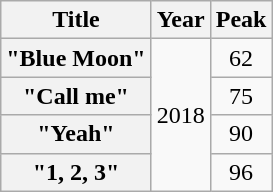<table class="wikitable plainrowheaders" style="text-align:center">
<tr>
<th scope="col">Title</th>
<th scope="col">Year</th>
<th scope="col">Peak</th>
</tr>
<tr>
<th scope="row">"Blue Moon"</th>
<td rowspan="4">2018</td>
<td>62</td>
</tr>
<tr>
<th scope="row">"Call me"</th>
<td>75</td>
</tr>
<tr>
<th scope="row">"Yeah"</th>
<td>90</td>
</tr>
<tr>
<th scope="row">"1, 2, 3"</th>
<td>96</td>
</tr>
</table>
